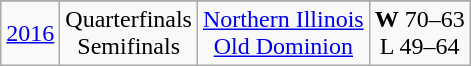<table class="wikitable" style="text-align:center">
<tr>
</tr>
<tr align="center">
<td><a href='#'>2016</a></td>
<td>Quarterfinals<br>Semifinals</td>
<td><a href='#'>Northern Illinois</a><br><a href='#'>Old Dominion</a></td>
<td><strong>W</strong> 70–63<br>L 49–64</td>
</tr>
</table>
